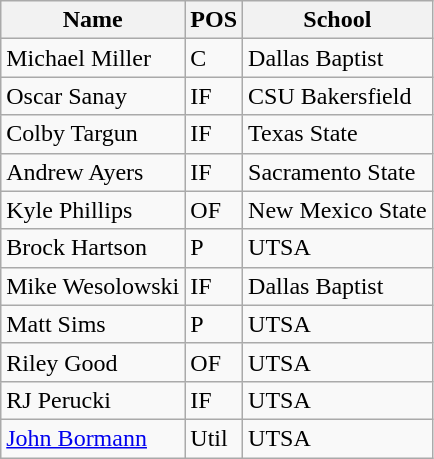<table class=wikitable>
<tr>
<th>Name</th>
<th>POS</th>
<th>School</th>
</tr>
<tr>
<td>Michael Miller</td>
<td>C</td>
<td>Dallas Baptist</td>
</tr>
<tr>
<td>Oscar Sanay</td>
<td>IF</td>
<td>CSU Bakersfield</td>
</tr>
<tr>
<td>Colby Targun</td>
<td>IF</td>
<td>Texas State</td>
</tr>
<tr>
<td>Andrew Ayers</td>
<td>IF</td>
<td>Sacramento State</td>
</tr>
<tr>
<td>Kyle Phillips</td>
<td>OF</td>
<td>New Mexico State</td>
</tr>
<tr>
<td>Brock Hartson</td>
<td>P</td>
<td>UTSA</td>
</tr>
<tr>
<td>Mike Wesolowski</td>
<td>IF</td>
<td>Dallas Baptist</td>
</tr>
<tr>
<td>Matt Sims</td>
<td>P</td>
<td>UTSA</td>
</tr>
<tr>
<td>Riley Good</td>
<td>OF</td>
<td>UTSA</td>
</tr>
<tr>
<td>RJ Perucki</td>
<td>IF</td>
<td>UTSA</td>
</tr>
<tr>
<td><a href='#'>John Bormann</a></td>
<td>Util</td>
<td>UTSA</td>
</tr>
</table>
